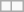<table class="wikitable">
<tr>
<td></td>
<td></td>
</tr>
</table>
